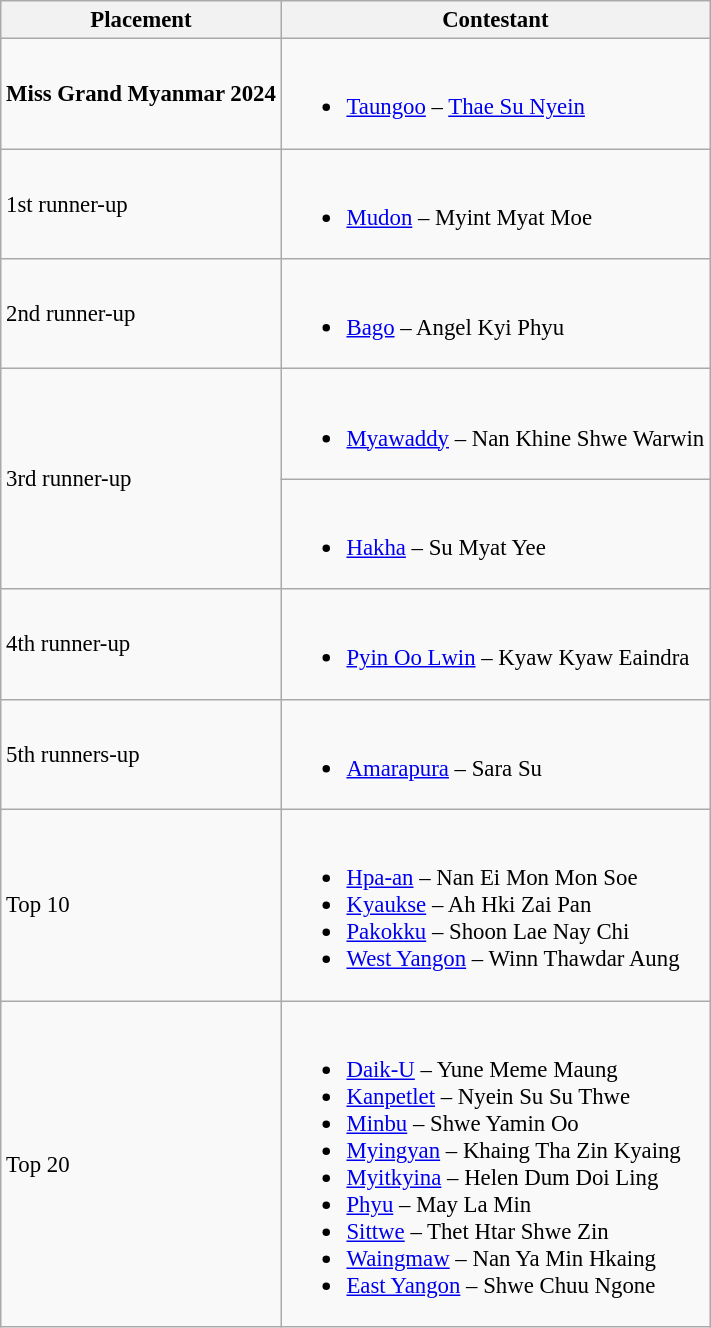<table class="wikitable" style="font-size: 95%;">
<tr>
<th>Placement</th>
<th>Contestant</th>
</tr>
<tr>
<td><strong>Miss Grand Myanmar 2024</strong></td>
<td><br><ul><li><a href='#'>Taungoo</a> – <a href='#'>Thae Su Nyein</a></li></ul></td>
</tr>
<tr>
<td>1st runner-up</td>
<td><br><ul><li><a href='#'>Mudon</a> – Myint Myat Moe</li></ul></td>
</tr>
<tr>
<td>2nd runner-up</td>
<td><br><ul><li><a href='#'>Bago</a> – Angel Kyi Phyu</li></ul></td>
</tr>
<tr>
<td rowspan="2">3rd runner-up</td>
<td><br><ul><li><a href='#'>Myawaddy</a> – Nan Khine Shwe Warwin</li></ul></td>
</tr>
<tr>
<td><br><ul><li><a href='#'>Hakha</a> – Su Myat Yee</li></ul></td>
</tr>
<tr>
<td>4th runner-up</td>
<td><br><ul><li><a href='#'>Pyin Oo Lwin</a> – Kyaw Kyaw Eaindra</li></ul></td>
</tr>
<tr>
<td>5th runners-up</td>
<td><br><ul><li><a href='#'>Amarapura</a> – Sara Su</li></ul></td>
</tr>
<tr>
<td>Top 10</td>
<td><br><ul><li><a href='#'>Hpa-an</a> – Nan Ei Mon Mon Soe</li><li><a href='#'>Kyaukse</a> – Ah Hki Zai Pan</li><li><a href='#'>Pakokku</a> – Shoon Lae Nay Chi</li><li><a href='#'>West Yangon</a> – Winn Thawdar Aung</li></ul></td>
</tr>
<tr>
<td>Top 20</td>
<td><br><ul><li><a href='#'>Daik-U</a> – Yune Meme Maung</li><li><a href='#'>Kanpetlet</a> – Nyein Su Su Thwe</li><li><a href='#'>Minbu</a> – Shwe Yamin Oo</li><li><a href='#'>Myingyan</a> – Khaing Tha Zin Kyaing</li><li><a href='#'>Myitkyina</a> – Helen Dum Doi Ling</li><li><a href='#'>Phyu</a> – May La Min</li><li><a href='#'>Sittwe</a> – Thet Htar Shwe Zin</li><li><a href='#'>Waingmaw</a> – Nan Ya Min Hkaing</li><li><a href='#'>East Yangon</a> – Shwe Chuu Ngone</li></ul></td>
</tr>
</table>
